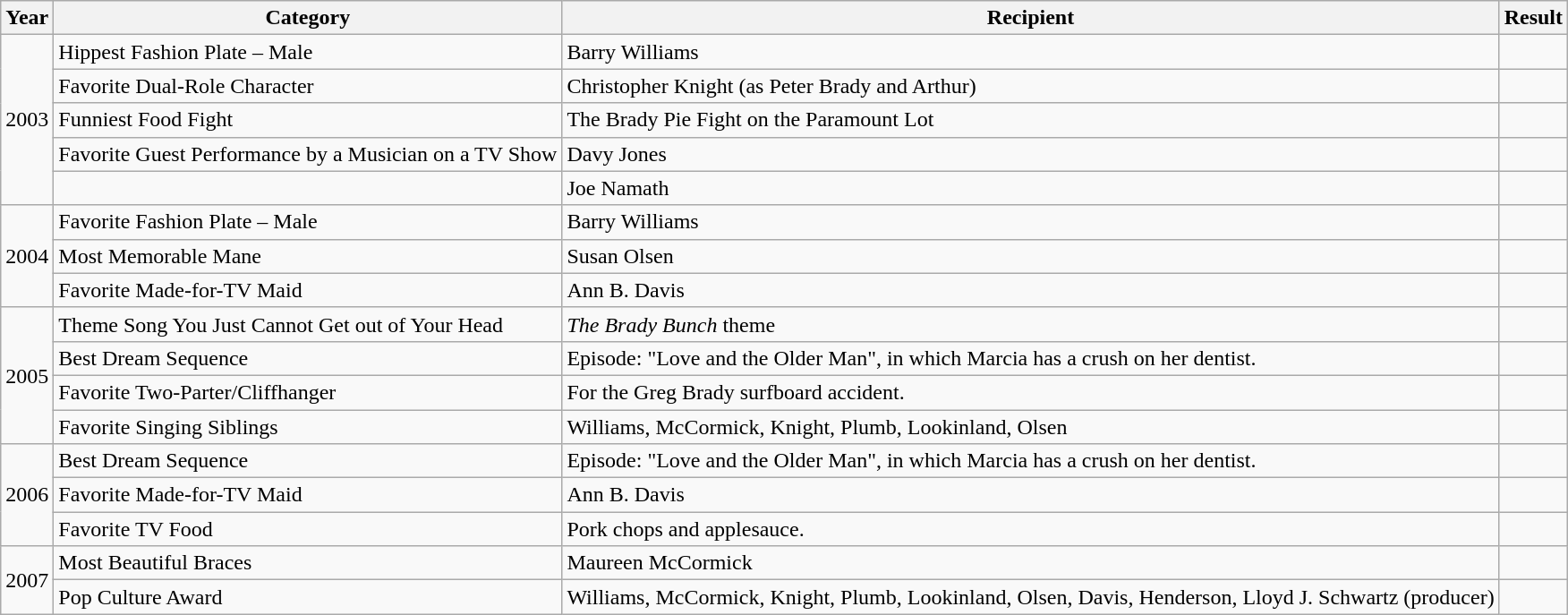<table class="wikitable">
<tr>
<th>Year</th>
<th>Category</th>
<th>Recipient</th>
<th>Result</th>
</tr>
<tr>
<td rowspan=5>2003</td>
<td>Hippest Fashion Plate – Male</td>
<td>Barry Williams</td>
<td></td>
</tr>
<tr>
<td>Favorite Dual-Role Character</td>
<td>Christopher Knight (as Peter Brady and Arthur)</td>
<td></td>
</tr>
<tr>
<td>Funniest Food Fight</td>
<td>The Brady Pie Fight on the Paramount Lot</td>
<td></td>
</tr>
<tr>
<td>Favorite Guest Performance by a Musician on a TV Show</td>
<td>Davy Jones</td>
<td></td>
</tr>
<tr>
<td></td>
<td>Joe Namath</td>
<td></td>
</tr>
<tr>
<td rowspan=3>2004</td>
<td>Favorite Fashion Plate – Male</td>
<td>Barry Williams</td>
<td></td>
</tr>
<tr>
<td>Most Memorable Mane</td>
<td>Susan Olsen</td>
<td></td>
</tr>
<tr>
<td>Favorite Made-for-TV Maid</td>
<td>Ann B. Davis</td>
<td></td>
</tr>
<tr>
<td rowspan=4>2005</td>
<td>Theme Song You Just Cannot Get out of Your Head</td>
<td><em>The Brady Bunch</em> theme</td>
<td></td>
</tr>
<tr>
<td>Best Dream Sequence<br></td>
<td>Episode: "Love and the Older Man", in which Marcia has a crush on her dentist.</td>
<td></td>
</tr>
<tr>
<td>Favorite Two-Parter/Cliffhanger</td>
<td>For the Greg Brady surfboard accident.</td>
<td></td>
</tr>
<tr>
<td>Favorite Singing Siblings</td>
<td>Williams, McCormick, Knight, Plumb, Lookinland, Olsen</td>
<td></td>
</tr>
<tr>
<td rowspan=3>2006</td>
<td>Best Dream Sequence</td>
<td>Episode: "Love and the Older Man", in which Marcia has a crush on her dentist.</td>
<td></td>
</tr>
<tr>
<td>Favorite Made-for-TV Maid</td>
<td>Ann B. Davis</td>
<td></td>
</tr>
<tr>
<td>Favorite TV Food</td>
<td>Pork chops and applesauce.</td>
<td></td>
</tr>
<tr>
<td rowspan=2>2007</td>
<td>Most Beautiful Braces</td>
<td>Maureen McCormick</td>
<td></td>
</tr>
<tr>
<td>Pop Culture Award</td>
<td>Williams, McCormick, Knight, Plumb, Lookinland, Olsen, Davis, Henderson, Lloyd J. Schwartz (producer)</td>
<td></td>
</tr>
</table>
